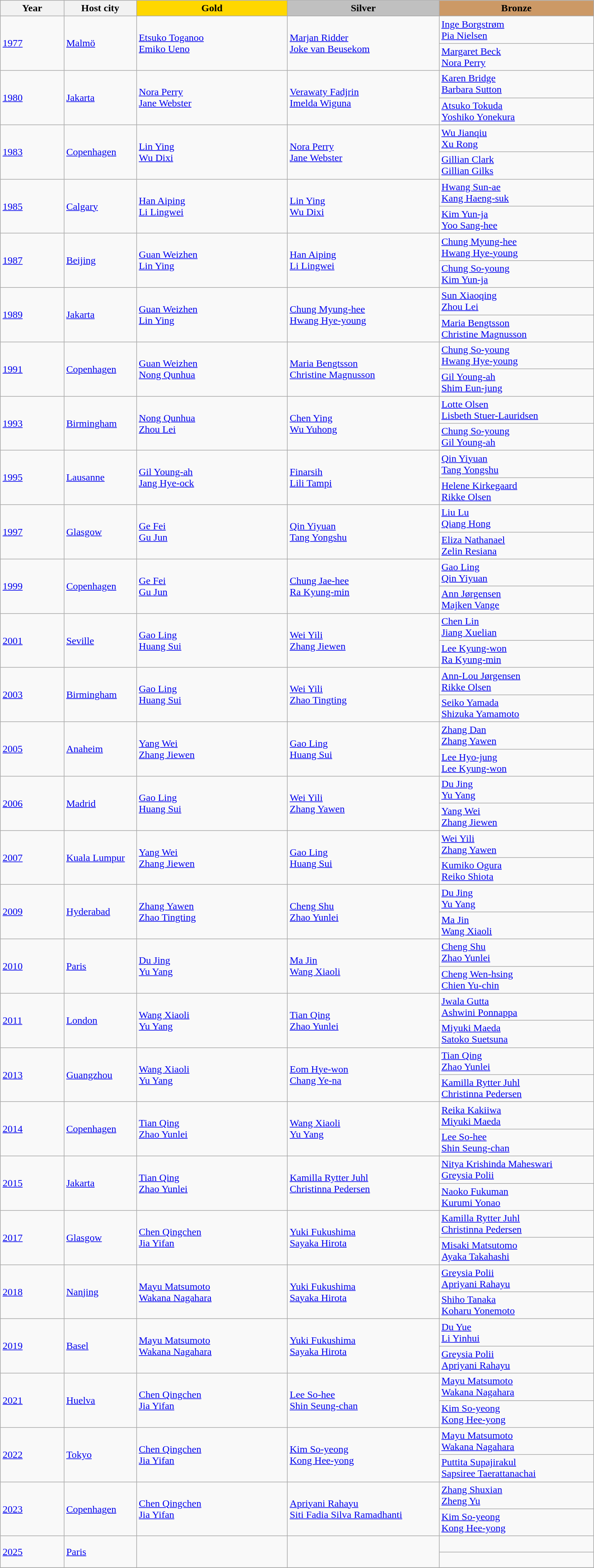<table class="wikitable" style="text-align: left; width: 950px;">
<tr>
<th width="120">Year</th>
<th width="120">Host city</th>
<th width="300" style="background-color: gold">Gold</th>
<th width="300" style="background-color: silver">Silver</th>
<th width="300" style="background-color: #cc9966">Bronze</th>
</tr>
<tr>
<td rowspan=2><a href='#'>1977</a></td>
<td rowspan=2><a href='#'>Malmö</a></td>
<td rowspan=2> <a href='#'>Etsuko Toganoo</a><br> <a href='#'>Emiko Ueno</a></td>
<td rowspan=2> <a href='#'>Marjan Ridder</a><br> <a href='#'>Joke van Beusekom</a></td>
<td> <a href='#'>Inge Borgstrøm</a><br> <a href='#'>Pia Nielsen</a></td>
</tr>
<tr>
<td> <a href='#'>Margaret Beck</a><br> <a href='#'>Nora Perry</a></td>
</tr>
<tr>
<td rowspan=2><a href='#'>1980</a></td>
<td rowspan=2><a href='#'>Jakarta</a></td>
<td rowspan=2> <a href='#'>Nora Perry</a><br> <a href='#'>Jane Webster</a></td>
<td rowspan=2> <a href='#'>Verawaty Fadjrin</a><br> <a href='#'>Imelda Wiguna</a></td>
<td> <a href='#'>Karen Bridge</a><br> <a href='#'>Barbara Sutton</a></td>
</tr>
<tr>
<td> <a href='#'>Atsuko Tokuda</a><br> <a href='#'>Yoshiko Yonekura</a></td>
</tr>
<tr>
<td rowspan=2><a href='#'>1983</a></td>
<td rowspan=2><a href='#'>Copenhagen</a></td>
<td rowspan=2> <a href='#'>Lin Ying</a><br> <a href='#'>Wu Dixi</a></td>
<td rowspan=2> <a href='#'>Nora Perry</a><br> <a href='#'>Jane Webster</a></td>
<td> <a href='#'>Wu Jianqiu</a><br> <a href='#'>Xu Rong</a></td>
</tr>
<tr>
<td> <a href='#'>Gillian Clark</a><br> <a href='#'>Gillian Gilks</a></td>
</tr>
<tr>
<td rowspan=2><a href='#'>1985</a></td>
<td rowspan=2><a href='#'>Calgary</a></td>
<td rowspan=2> <a href='#'>Han Aiping</a><br> <a href='#'>Li Lingwei</a></td>
<td rowspan=2> <a href='#'>Lin Ying</a><br> <a href='#'>Wu Dixi</a></td>
<td> <a href='#'>Hwang Sun-ae</a><br> <a href='#'>Kang Haeng-suk</a></td>
</tr>
<tr>
<td> <a href='#'>Kim Yun-ja</a><br> <a href='#'>Yoo Sang-hee</a></td>
</tr>
<tr>
<td rowspan=2><a href='#'>1987</a></td>
<td rowspan=2><a href='#'>Beijing</a></td>
<td rowspan=2> <a href='#'>Guan Weizhen</a><br> <a href='#'>Lin Ying</a></td>
<td rowspan=2> <a href='#'>Han Aiping</a><br> <a href='#'>Li Lingwei</a></td>
<td> <a href='#'>Chung Myung-hee</a><br> <a href='#'>Hwang Hye-young</a></td>
</tr>
<tr>
<td> <a href='#'>Chung So-young</a><br> <a href='#'>Kim Yun-ja</a></td>
</tr>
<tr>
<td rowspan=2><a href='#'>1989</a></td>
<td rowspan=2><a href='#'>Jakarta</a></td>
<td rowspan=2> <a href='#'>Guan Weizhen</a><br> <a href='#'>Lin Ying</a></td>
<td rowspan=2> <a href='#'>Chung Myung-hee</a><br> <a href='#'>Hwang Hye-young</a></td>
<td> <a href='#'>Sun Xiaoqing</a><br> <a href='#'>Zhou Lei</a></td>
</tr>
<tr>
<td> <a href='#'>Maria Bengtsson</a><br> <a href='#'>Christine Magnusson</a></td>
</tr>
<tr>
<td rowspan=2><a href='#'>1991</a></td>
<td rowspan=2><a href='#'>Copenhagen</a></td>
<td rowspan=2> <a href='#'>Guan Weizhen</a><br> <a href='#'>Nong Qunhua</a></td>
<td rowspan=2> <a href='#'>Maria Bengtsson</a><br> <a href='#'>Christine Magnusson</a></td>
<td> <a href='#'>Chung So-young</a><br> <a href='#'>Hwang Hye-young</a></td>
</tr>
<tr>
<td> <a href='#'>Gil Young-ah</a><br> <a href='#'>Shim Eun-jung</a></td>
</tr>
<tr>
<td rowspan=2><a href='#'>1993</a></td>
<td rowspan=2><a href='#'>Birmingham</a></td>
<td rowspan=2> <a href='#'>Nong Qunhua</a><br> <a href='#'>Zhou Lei</a></td>
<td rowspan=2> <a href='#'>Chen Ying</a><br> <a href='#'>Wu Yuhong</a></td>
<td> <a href='#'>Lotte Olsen</a><br> <a href='#'>Lisbeth Stuer-Lauridsen</a></td>
</tr>
<tr>
<td> <a href='#'>Chung So-young</a><br> <a href='#'>Gil Young-ah</a></td>
</tr>
<tr>
<td rowspan=2><a href='#'>1995</a></td>
<td rowspan=2><a href='#'>Lausanne</a></td>
<td rowspan=2> <a href='#'>Gil Young-ah</a><br> <a href='#'>Jang Hye-ock</a></td>
<td rowspan=2> <a href='#'>Finarsih</a><br> <a href='#'>Lili Tampi</a></td>
<td> <a href='#'>Qin Yiyuan</a><br> <a href='#'>Tang Yongshu</a></td>
</tr>
<tr>
<td> <a href='#'>Helene Kirkegaard</a><br> <a href='#'>Rikke Olsen</a></td>
</tr>
<tr>
<td rowspan=2><a href='#'>1997</a></td>
<td rowspan=2><a href='#'>Glasgow</a></td>
<td rowspan=2> <a href='#'>Ge Fei</a><br> <a href='#'>Gu Jun</a></td>
<td rowspan=2> <a href='#'>Qin Yiyuan</a><br> <a href='#'>Tang Yongshu</a></td>
<td> <a href='#'>Liu Lu</a><br> <a href='#'>Qiang Hong</a></td>
</tr>
<tr>
<td> <a href='#'>Eliza Nathanael</a><br> <a href='#'>Zelin Resiana</a></td>
</tr>
<tr>
<td rowspan=2><a href='#'>1999</a></td>
<td rowspan=2><a href='#'>Copenhagen</a></td>
<td rowspan=2> <a href='#'>Ge Fei</a><br> <a href='#'>Gu Jun</a></td>
<td rowspan=2> <a href='#'>Chung Jae-hee</a><br> <a href='#'>Ra Kyung-min</a></td>
<td> <a href='#'>Gao Ling</a><br> <a href='#'>Qin Yiyuan</a></td>
</tr>
<tr>
<td> <a href='#'>Ann Jørgensen</a><br> <a href='#'>Majken Vange</a></td>
</tr>
<tr>
<td rowspan=2><a href='#'>2001</a></td>
<td rowspan=2><a href='#'>Seville</a></td>
<td rowspan=2> <a href='#'>Gao Ling</a><br> <a href='#'>Huang Sui</a></td>
<td rowspan=2> <a href='#'>Wei Yili</a><br> <a href='#'>Zhang Jiewen</a></td>
<td> <a href='#'>Chen Lin</a><br> <a href='#'>Jiang Xuelian</a></td>
</tr>
<tr>
<td> <a href='#'>Lee Kyung-won</a><br> <a href='#'>Ra Kyung-min</a></td>
</tr>
<tr>
<td rowspan=2><a href='#'>2003</a></td>
<td rowspan=2><a href='#'>Birmingham</a></td>
<td rowspan=2> <a href='#'>Gao Ling</a><br> <a href='#'>Huang Sui</a></td>
<td rowspan=2> <a href='#'>Wei Yili</a><br> <a href='#'>Zhao Tingting</a></td>
<td> <a href='#'>Ann-Lou Jørgensen</a><br> <a href='#'>Rikke Olsen</a></td>
</tr>
<tr>
<td> <a href='#'>Seiko Yamada</a><br> <a href='#'>Shizuka Yamamoto</a></td>
</tr>
<tr>
<td rowspan=2><a href='#'>2005</a></td>
<td rowspan=2><a href='#'>Anaheim</a></td>
<td rowspan=2> <a href='#'>Yang Wei</a><br> <a href='#'>Zhang Jiewen</a></td>
<td rowspan=2> <a href='#'>Gao Ling</a><br> <a href='#'>Huang Sui</a></td>
<td> <a href='#'>Zhang Dan</a><br> <a href='#'>Zhang Yawen</a></td>
</tr>
<tr>
<td> <a href='#'>Lee Hyo-jung</a><br> <a href='#'>Lee Kyung-won</a></td>
</tr>
<tr>
<td rowspan=2><a href='#'>2006</a></td>
<td rowspan=2><a href='#'>Madrid</a></td>
<td rowspan=2> <a href='#'>Gao Ling</a><br> <a href='#'>Huang Sui</a></td>
<td rowspan=2> <a href='#'>Wei Yili</a><br> <a href='#'>Zhang Yawen</a></td>
<td> <a href='#'>Du Jing</a><br> <a href='#'>Yu Yang</a></td>
</tr>
<tr>
<td> <a href='#'>Yang Wei</a><br> <a href='#'>Zhang Jiewen</a></td>
</tr>
<tr>
<td rowspan=2><a href='#'>2007</a></td>
<td rowspan=2><a href='#'>Kuala Lumpur</a></td>
<td rowspan=2> <a href='#'>Yang Wei</a><br> <a href='#'>Zhang Jiewen</a></td>
<td rowspan=2> <a href='#'>Gao Ling</a><br> <a href='#'>Huang Sui</a></td>
<td> <a href='#'>Wei Yili</a><br> <a href='#'>Zhang Yawen</a></td>
</tr>
<tr>
<td> <a href='#'>Kumiko Ogura</a><br> <a href='#'>Reiko Shiota</a></td>
</tr>
<tr>
<td rowspan=2><a href='#'>2009</a></td>
<td rowspan=2><a href='#'>Hyderabad</a></td>
<td rowspan=2> <a href='#'>Zhang Yawen</a><br> <a href='#'>Zhao Tingting</a></td>
<td rowspan=2> <a href='#'>Cheng Shu</a><br> <a href='#'>Zhao Yunlei</a></td>
<td> <a href='#'>Du Jing</a><br> <a href='#'>Yu Yang</a></td>
</tr>
<tr>
<td> <a href='#'>Ma Jin</a><br> <a href='#'>Wang Xiaoli</a></td>
</tr>
<tr>
<td rowspan=2><a href='#'>2010</a></td>
<td rowspan=2><a href='#'>Paris</a></td>
<td rowspan=2> <a href='#'>Du Jing</a><br> <a href='#'>Yu Yang</a></td>
<td rowspan=2> <a href='#'>Ma Jin</a><br> <a href='#'>Wang Xiaoli</a></td>
<td> <a href='#'>Cheng Shu</a><br> <a href='#'>Zhao Yunlei</a></td>
</tr>
<tr>
<td> <a href='#'>Cheng Wen-hsing</a><br> <a href='#'>Chien Yu-chin</a></td>
</tr>
<tr>
<td rowspan=2><a href='#'>2011</a></td>
<td rowspan=2><a href='#'>London</a></td>
<td rowspan=2> <a href='#'>Wang Xiaoli</a><br> <a href='#'>Yu Yang</a></td>
<td rowspan=2> <a href='#'>Tian Qing</a><br> <a href='#'>Zhao Yunlei</a></td>
<td> <a href='#'>Jwala Gutta</a><br> <a href='#'>Ashwini Ponnappa</a></td>
</tr>
<tr>
<td> <a href='#'>Miyuki Maeda</a><br> <a href='#'>Satoko Suetsuna</a></td>
</tr>
<tr>
<td rowspan=2><a href='#'>2013</a></td>
<td rowspan=2><a href='#'>Guangzhou</a></td>
<td rowspan=2> <a href='#'>Wang Xiaoli</a><br> <a href='#'>Yu Yang</a></td>
<td rowspan=2> <a href='#'>Eom Hye-won</a><br> <a href='#'>Chang Ye-na</a></td>
<td> <a href='#'>Tian Qing</a><br> <a href='#'>Zhao Yunlei</a></td>
</tr>
<tr>
<td> <a href='#'>Kamilla Rytter Juhl</a><br> <a href='#'>Christinna Pedersen</a></td>
</tr>
<tr>
<td rowspan=2><a href='#'>2014</a></td>
<td rowspan=2><a href='#'>Copenhagen</a></td>
<td rowspan=2> <a href='#'>Tian Qing</a><br> <a href='#'>Zhao Yunlei</a></td>
<td rowspan=2> <a href='#'>Wang Xiaoli</a><br> <a href='#'>Yu Yang</a></td>
<td> <a href='#'>Reika Kakiiwa</a><br> <a href='#'>Miyuki Maeda</a></td>
</tr>
<tr>
<td> <a href='#'>Lee So-hee</a><br> <a href='#'>Shin Seung-chan</a></td>
</tr>
<tr>
<td rowspan=2><a href='#'>2015</a></td>
<td rowspan=2><a href='#'>Jakarta</a></td>
<td rowspan=2> <a href='#'>Tian Qing</a><br> <a href='#'>Zhao Yunlei</a></td>
<td rowspan=2> <a href='#'>Kamilla Rytter Juhl</a><br> <a href='#'>Christinna Pedersen</a></td>
<td> <a href='#'>Nitya Krishinda Maheswari</a><br> <a href='#'>Greysia Polii</a></td>
</tr>
<tr>
<td> <a href='#'>Naoko Fukuman</a><br> <a href='#'>Kurumi Yonao</a></td>
</tr>
<tr>
<td rowspan=2><a href='#'>2017</a></td>
<td rowspan=2><a href='#'>Glasgow</a></td>
<td rowspan=2> <a href='#'>Chen Qingchen</a><br> <a href='#'>Jia Yifan</a></td>
<td rowspan=2> <a href='#'>Yuki Fukushima</a><br> <a href='#'>Sayaka Hirota</a></td>
<td> <a href='#'>Kamilla Rytter Juhl</a><br> <a href='#'>Christinna Pedersen</a></td>
</tr>
<tr>
<td> <a href='#'>Misaki Matsutomo</a><br> <a href='#'>Ayaka Takahashi</a></td>
</tr>
<tr>
<td rowspan=2><a href='#'>2018</a></td>
<td rowspan=2><a href='#'>Nanjing</a></td>
<td rowspan=2> <a href='#'>Mayu Matsumoto</a><br> <a href='#'>Wakana Nagahara</a></td>
<td rowspan=2> <a href='#'>Yuki Fukushima</a><br> <a href='#'>Sayaka Hirota</a></td>
<td> <a href='#'>Greysia Polii</a><br> <a href='#'>Apriyani Rahayu</a></td>
</tr>
<tr>
<td> <a href='#'>Shiho Tanaka</a><br> <a href='#'>Koharu Yonemoto</a></td>
</tr>
<tr>
<td rowspan=2><a href='#'>2019</a></td>
<td rowspan=2><a href='#'>Basel</a></td>
<td rowspan=2> <a href='#'>Mayu Matsumoto</a><br> <a href='#'>Wakana Nagahara</a></td>
<td rowspan=2> <a href='#'>Yuki Fukushima</a><br> <a href='#'>Sayaka Hirota</a></td>
<td> <a href='#'>Du Yue</a><br> <a href='#'>Li Yinhui</a></td>
</tr>
<tr>
<td> <a href='#'>Greysia Polii</a><br> <a href='#'>Apriyani Rahayu</a></td>
</tr>
<tr>
<td rowspan=2><a href='#'>2021</a></td>
<td rowspan=2><a href='#'>Huelva</a></td>
<td rowspan=2> <a href='#'>Chen Qingchen</a><br> <a href='#'>Jia Yifan</a></td>
<td rowspan=2> <a href='#'>Lee So-hee</a><br> <a href='#'>Shin Seung-chan</a></td>
<td> <a href='#'>Mayu Matsumoto</a><br> <a href='#'>Wakana Nagahara</a></td>
</tr>
<tr>
<td> <a href='#'>Kim So-yeong</a><br> <a href='#'>Kong Hee-yong</a></td>
</tr>
<tr>
<td rowspan=2><a href='#'>2022</a></td>
<td rowspan=2><a href='#'>Tokyo</a></td>
<td rowspan=2> <a href='#'>Chen Qingchen</a><br> <a href='#'>Jia Yifan</a></td>
<td rowspan=2> <a href='#'>Kim So-yeong</a><br> <a href='#'>Kong Hee-yong</a></td>
<td> <a href='#'>Mayu Matsumoto</a><br> <a href='#'>Wakana Nagahara</a></td>
</tr>
<tr>
<td> <a href='#'>Puttita Supajirakul</a><br> <a href='#'>Sapsiree Taerattanachai</a></td>
</tr>
<tr>
<td rowspan=2><a href='#'>2023</a></td>
<td rowspan=2><a href='#'>Copenhagen</a></td>
<td rowspan=2> <a href='#'>Chen Qingchen</a><br> <a href='#'>Jia Yifan</a></td>
<td rowspan=2> <a href='#'>Apriyani Rahayu</a> <br> <a href='#'>Siti Fadia Silva Ramadhanti</a></td>
<td> <a href='#'>Zhang Shuxian</a><br> <a href='#'>Zheng Yu</a></td>
</tr>
<tr>
<td> <a href='#'>Kim So-yeong</a> <br> <a href='#'>Kong Hee-yong</a></td>
</tr>
<tr>
<td rowspan=2><a href='#'>2025</a></td>
<td rowspan=2><a href='#'>Paris</a></td>
<td rowspan=2> <br></td>
<td rowspan=2> <br></td>
<td> <br></td>
</tr>
<tr>
<td> <br></td>
</tr>
<tr>
</tr>
</table>
